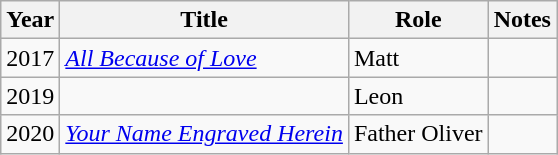<table class="wikitable">
<tr>
<th>Year</th>
<th>Title</th>
<th>Role</th>
<th>Notes</th>
</tr>
<tr>
<td>2017</td>
<td><em><a href='#'>All Because of Love</a></em></td>
<td>Matt</td>
<td></td>
</tr>
<tr>
<td>2019</td>
<td><em></em></td>
<td>Leon</td>
<td></td>
</tr>
<tr>
<td>2020</td>
<td><em><a href='#'>Your Name Engraved Herein</a></em></td>
<td>Father Oliver</td>
<td></td>
</tr>
</table>
